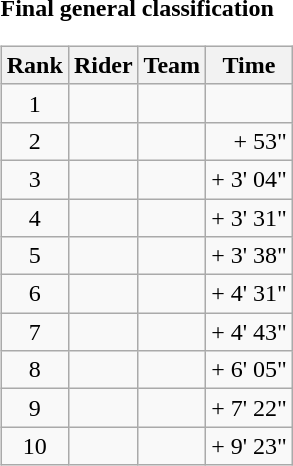<table>
<tr>
<td><strong>Final general classification</strong><br><table class="wikitable">
<tr>
<th scope="col">Rank</th>
<th scope="col">Rider</th>
<th scope="col">Team</th>
<th scope="col">Time</th>
</tr>
<tr>
<td style="text-align:center;">1</td>
<td></td>
<td></td>
<td style="text-align:right;"></td>
</tr>
<tr>
<td style="text-align:center;">2</td>
<td></td>
<td></td>
<td style="text-align:right;">+ 53"</td>
</tr>
<tr>
<td style="text-align:center;">3</td>
<td></td>
<td></td>
<td style="text-align:right;">+ 3' 04"</td>
</tr>
<tr>
<td style="text-align:center;">4</td>
<td></td>
<td></td>
<td style="text-align:right;">+ 3' 31"</td>
</tr>
<tr>
<td style="text-align:center;">5</td>
<td></td>
<td></td>
<td style="text-align:right;">+ 3' 38"</td>
</tr>
<tr>
<td style="text-align:center;">6</td>
<td></td>
<td></td>
<td style="text-align:right;">+ 4' 31"</td>
</tr>
<tr>
<td style="text-align:center;">7</td>
<td></td>
<td></td>
<td style="text-align:right;">+ 4' 43"</td>
</tr>
<tr>
<td style="text-align:center;">8</td>
<td></td>
<td></td>
<td style="text-align:right;">+ 6' 05"</td>
</tr>
<tr>
<td style="text-align:center;">9</td>
<td></td>
<td></td>
<td style="text-align:right;">+ 7' 22"</td>
</tr>
<tr>
<td style="text-align:center;">10</td>
<td></td>
<td></td>
<td style="text-align:right;">+ 9' 23"</td>
</tr>
</table>
</td>
</tr>
</table>
